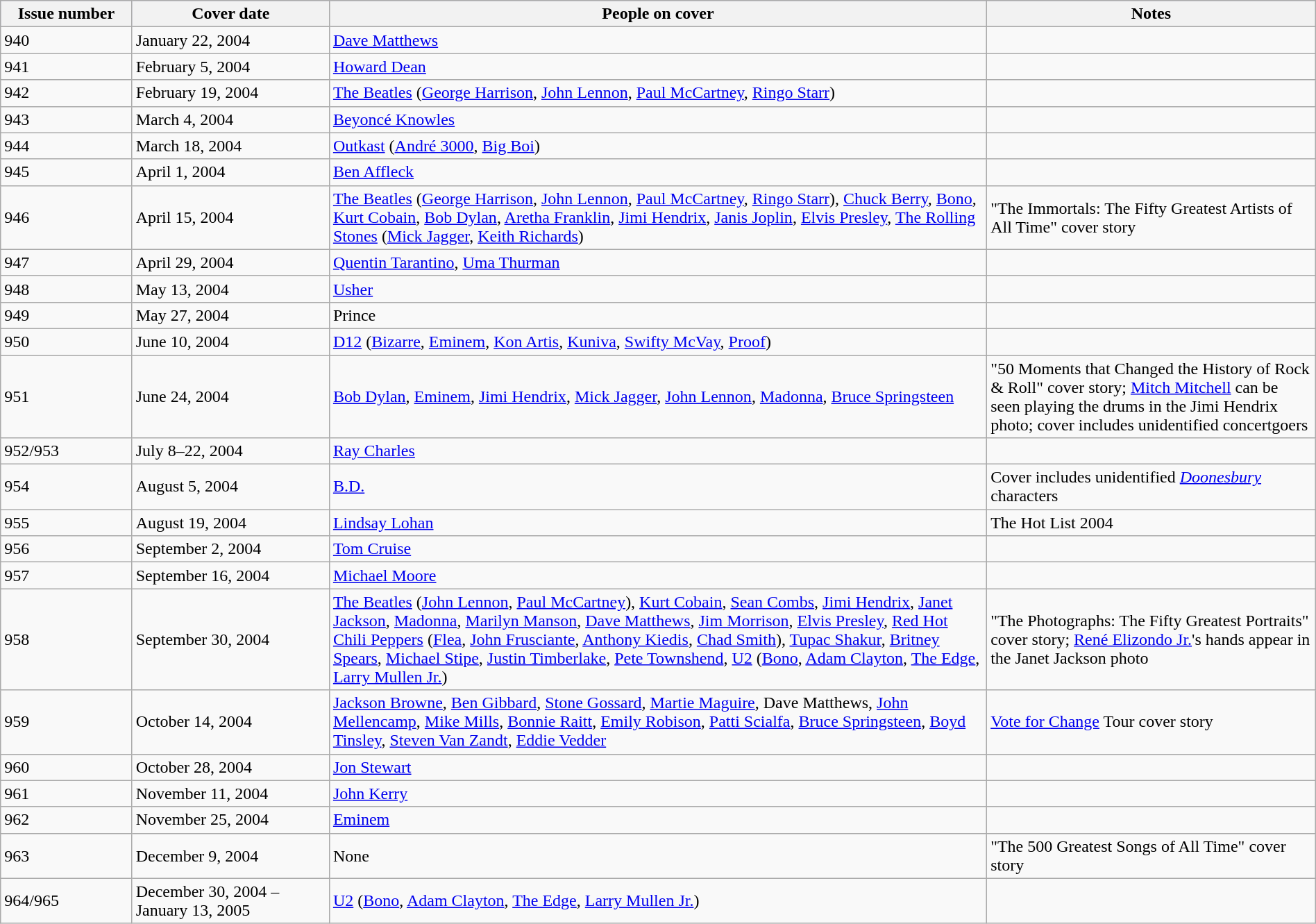<table class="wikitable sortable" style="margin:auto;width:100%;">
<tr style="background:#ccf;">
<th style="width:10%;">Issue number</th>
<th style="width:15%;">Cover date</th>
<th style="width:50%;">People on cover</th>
<th style="width:25%;">Notes</th>
</tr>
<tr>
<td>940</td>
<td>January 22, 2004</td>
<td><a href='#'>Dave Matthews</a></td>
<td></td>
</tr>
<tr>
<td>941</td>
<td>February 5, 2004</td>
<td><a href='#'>Howard Dean</a></td>
<td></td>
</tr>
<tr>
<td>942</td>
<td>February 19, 2004</td>
<td><a href='#'>The Beatles</a> (<a href='#'>George Harrison</a>, <a href='#'>John Lennon</a>, <a href='#'>Paul McCartney</a>, <a href='#'>Ringo Starr</a>)</td>
<td></td>
</tr>
<tr>
<td>943</td>
<td>March 4, 2004</td>
<td><a href='#'>Beyoncé Knowles</a></td>
<td></td>
</tr>
<tr>
<td>944</td>
<td>March 18, 2004</td>
<td><a href='#'>Outkast</a> (<a href='#'>André 3000</a>, <a href='#'>Big Boi</a>)</td>
<td></td>
</tr>
<tr>
<td>945</td>
<td>April 1, 2004</td>
<td><a href='#'>Ben Affleck</a></td>
<td></td>
</tr>
<tr>
<td>946</td>
<td>April 15, 2004</td>
<td><a href='#'>The Beatles</a> (<a href='#'>George Harrison</a>, <a href='#'>John Lennon</a>, <a href='#'>Paul McCartney</a>, <a href='#'>Ringo Starr</a>), <a href='#'>Chuck Berry</a>, <a href='#'>Bono</a>, <a href='#'>Kurt Cobain</a>, <a href='#'>Bob Dylan</a>, <a href='#'>Aretha Franklin</a>, <a href='#'>Jimi Hendrix</a>, <a href='#'>Janis Joplin</a>, <a href='#'>Elvis Presley</a>, <a href='#'>The Rolling Stones</a> (<a href='#'>Mick Jagger</a>, <a href='#'>Keith Richards</a>)</td>
<td>"The Immortals: The Fifty Greatest Artists of All Time" cover story</td>
</tr>
<tr>
<td>947</td>
<td>April 29, 2004</td>
<td><a href='#'>Quentin Tarantino</a>, <a href='#'>Uma Thurman</a></td>
<td></td>
</tr>
<tr>
<td>948</td>
<td>May 13, 2004</td>
<td><a href='#'>Usher</a></td>
<td></td>
</tr>
<tr>
<td>949</td>
<td>May 27, 2004</td>
<td>Prince</td>
<td></td>
</tr>
<tr>
<td>950</td>
<td>June 10, 2004</td>
<td><a href='#'>D12</a> (<a href='#'>Bizarre</a>, <a href='#'>Eminem</a>, <a href='#'>Kon Artis</a>, <a href='#'>Kuniva</a>, <a href='#'>Swifty McVay</a>, <a href='#'>Proof</a>)</td>
<td></td>
</tr>
<tr>
<td>951</td>
<td>June 24, 2004</td>
<td><a href='#'>Bob Dylan</a>, <a href='#'>Eminem</a>, <a href='#'>Jimi Hendrix</a>, <a href='#'>Mick Jagger</a>, <a href='#'>John Lennon</a>, <a href='#'>Madonna</a>, <a href='#'>Bruce Springsteen</a></td>
<td>"50 Moments that Changed the History of Rock & Roll" cover story; <a href='#'>Mitch Mitchell</a> can be seen playing the drums in the Jimi Hendrix photo; cover includes unidentified concertgoers</td>
</tr>
<tr>
<td>952/953</td>
<td>July 8–22, 2004</td>
<td><a href='#'>Ray Charles</a></td>
<td></td>
</tr>
<tr>
<td>954</td>
<td>August 5, 2004</td>
<td><a href='#'>B.D.</a></td>
<td>Cover includes unidentified <em><a href='#'>Doonesbury</a></em> characters</td>
</tr>
<tr>
<td>955</td>
<td>August 19, 2004</td>
<td><a href='#'>Lindsay Lohan</a></td>
<td>The Hot List 2004</td>
</tr>
<tr>
<td>956</td>
<td>September 2, 2004</td>
<td><a href='#'>Tom Cruise</a></td>
<td></td>
</tr>
<tr>
<td>957</td>
<td>September 16, 2004</td>
<td><a href='#'>Michael Moore</a></td>
<td></td>
</tr>
<tr>
<td>958</td>
<td>September 30, 2004</td>
<td><a href='#'>The Beatles</a> (<a href='#'>John Lennon</a>, <a href='#'>Paul McCartney</a>), <a href='#'>Kurt Cobain</a>, <a href='#'>Sean Combs</a>, <a href='#'>Jimi Hendrix</a>, <a href='#'>Janet Jackson</a>, <a href='#'>Madonna</a>, <a href='#'>Marilyn Manson</a>, <a href='#'>Dave Matthews</a>, <a href='#'>Jim Morrison</a>, <a href='#'>Elvis Presley</a>, <a href='#'>Red Hot Chili Peppers</a> (<a href='#'>Flea</a>, <a href='#'>John Frusciante</a>, <a href='#'>Anthony Kiedis</a>, <a href='#'>Chad Smith</a>), <a href='#'>Tupac Shakur</a>, <a href='#'>Britney Spears</a>, <a href='#'>Michael Stipe</a>, <a href='#'>Justin Timberlake</a>, <a href='#'>Pete Townshend</a>, <a href='#'>U2</a> (<a href='#'>Bono</a>, <a href='#'>Adam Clayton</a>, <a href='#'>The Edge</a>, <a href='#'>Larry Mullen Jr.</a>)</td>
<td>"The Photographs: The Fifty Greatest Portraits" cover story; <a href='#'>René Elizondo Jr.</a>'s hands appear in the Janet Jackson photo</td>
</tr>
<tr>
<td>959</td>
<td>October 14, 2004</td>
<td><a href='#'>Jackson Browne</a>, <a href='#'>Ben Gibbard</a>, <a href='#'>Stone Gossard</a>, <a href='#'>Martie Maguire</a>, Dave Matthews, <a href='#'>John Mellencamp</a>, <a href='#'>Mike Mills</a>, <a href='#'>Bonnie Raitt</a>, <a href='#'>Emily Robison</a>, <a href='#'>Patti Scialfa</a>, <a href='#'>Bruce Springsteen</a>, <a href='#'>Boyd Tinsley</a>, <a href='#'>Steven Van Zandt</a>, <a href='#'>Eddie Vedder</a></td>
<td><a href='#'>Vote for Change</a> Tour cover story</td>
</tr>
<tr>
<td>960</td>
<td>October 28, 2004</td>
<td><a href='#'>Jon Stewart</a></td>
<td></td>
</tr>
<tr>
<td>961</td>
<td>November 11, 2004</td>
<td><a href='#'>John Kerry</a></td>
<td></td>
</tr>
<tr>
<td>962</td>
<td>November 25, 2004</td>
<td><a href='#'>Eminem</a></td>
<td></td>
</tr>
<tr>
<td>963</td>
<td>December 9, 2004</td>
<td>None</td>
<td>"The 500 Greatest Songs of All Time" cover story</td>
</tr>
<tr>
<td>964/965</td>
<td>December 30, 2004 – January 13, 2005</td>
<td><a href='#'>U2</a> (<a href='#'>Bono</a>, <a href='#'>Adam Clayton</a>, <a href='#'>The Edge</a>, <a href='#'>Larry Mullen Jr.</a>)</td>
<td></td>
</tr>
</table>
